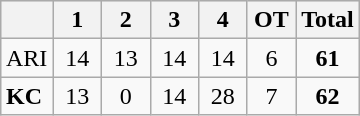<table align="right" class="wikitable" style="margin-left:3em;">
<tr style="text-align:center; background-color:#e6e6e6;">
<th align="left"></th>
<th width="25">1</th>
<th width="25">2</th>
<th width="25">3</th>
<th width="25">4</th>
<th width="25">OT</th>
<th width="25">Total</th>
</tr>
<tr style="text-align:center;">
<td align="left">ARI</td>
<td>14</td>
<td>13</td>
<td>14</td>
<td>14</td>
<td>6</td>
<td><strong>61</strong></td>
</tr>
<tr style="text-align:center;">
<td align="left"><strong>KC</strong></td>
<td>13</td>
<td>0</td>
<td>14</td>
<td>28</td>
<td>7</td>
<td><strong>62</strong></td>
</tr>
</table>
